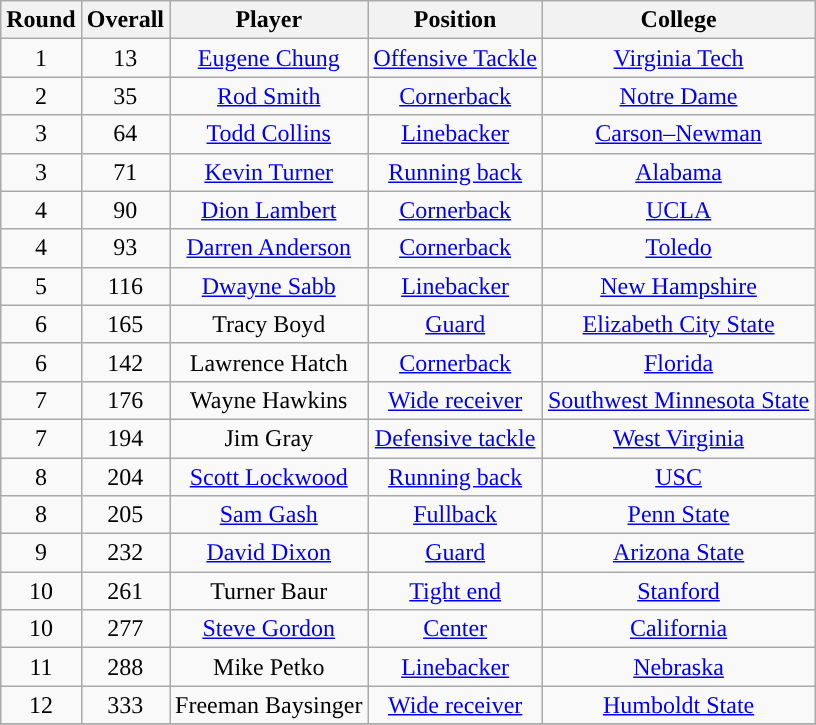<table class="wikitable" style="text-align:center;">
<tr>
<th>Round</th>
<th>Overall</th>
<th>Player</th>
<th>Position</th>
<th>College</th>
</tr>
<tr>
<td>1</td>
<td>13</td>
<td><a href='#'>Eugene Chung</a></td>
<td><a href='#'>Offensive Tackle</a></td>
<td><a href='#'>Virginia Tech</a></td>
</tr>
<tr>
<td>2</td>
<td>35</td>
<td><a href='#'>Rod Smith</a></td>
<td><a href='#'>Cornerback</a></td>
<td><a href='#'>Notre Dame</a></td>
</tr>
<tr>
<td>3</td>
<td>64</td>
<td><a href='#'>Todd Collins</a></td>
<td><a href='#'>Linebacker</a></td>
<td><a href='#'>Carson–Newman</a></td>
</tr>
<tr>
<td>3</td>
<td>71</td>
<td><a href='#'>Kevin Turner</a></td>
<td><a href='#'>Running back</a></td>
<td><a href='#'>Alabama</a></td>
</tr>
<tr>
<td>4</td>
<td>90</td>
<td><a href='#'>Dion Lambert</a></td>
<td><a href='#'>Cornerback</a></td>
<td><a href='#'>UCLA</a></td>
</tr>
<tr>
<td>4</td>
<td>93</td>
<td><a href='#'>Darren Anderson</a></td>
<td><a href='#'>Cornerback</a></td>
<td><a href='#'>Toledo</a></td>
</tr>
<tr>
<td>5</td>
<td>116</td>
<td><a href='#'>Dwayne Sabb</a></td>
<td><a href='#'>Linebacker</a></td>
<td><a href='#'>New Hampshire</a></td>
</tr>
<tr>
<td>6</td>
<td>165</td>
<td>Tracy Boyd</td>
<td><a href='#'>Guard</a></td>
<td><a href='#'>Elizabeth City State</a></td>
</tr>
<tr>
<td>6</td>
<td>142</td>
<td>Lawrence Hatch</td>
<td><a href='#'>Cornerback</a></td>
<td><a href='#'>Florida</a></td>
</tr>
<tr>
<td>7</td>
<td>176</td>
<td>Wayne Hawkins</td>
<td><a href='#'>Wide receiver</a></td>
<td><a href='#'>Southwest Minnesota State</a></td>
</tr>
<tr>
<td>7</td>
<td>194</td>
<td>Jim Gray</td>
<td><a href='#'>Defensive tackle</a></td>
<td><a href='#'>West Virginia</a></td>
</tr>
<tr>
<td>8</td>
<td>204</td>
<td><a href='#'>Scott Lockwood</a></td>
<td><a href='#'>Running back</a></td>
<td><a href='#'>USC</a></td>
</tr>
<tr>
<td>8</td>
<td>205</td>
<td><a href='#'>Sam Gash</a></td>
<td><a href='#'>Fullback</a></td>
<td><a href='#'>Penn State</a></td>
</tr>
<tr>
<td>9</td>
<td>232</td>
<td><a href='#'>David Dixon</a></td>
<td><a href='#'>Guard</a></td>
<td><a href='#'>Arizona State</a></td>
</tr>
<tr>
<td>10</td>
<td>261</td>
<td>Turner Baur</td>
<td><a href='#'>Tight end</a></td>
<td><a href='#'>Stanford</a></td>
</tr>
<tr>
<td>10</td>
<td>277</td>
<td><a href='#'>Steve Gordon</a></td>
<td><a href='#'>Center</a></td>
<td><a href='#'>California</a></td>
</tr>
<tr>
<td>11</td>
<td>288</td>
<td>Mike Petko</td>
<td><a href='#'>Linebacker</a></td>
<td><a href='#'>Nebraska</a></td>
</tr>
<tr>
<td>12</td>
<td>333</td>
<td>Freeman Baysinger</td>
<td><a href='#'>Wide receiver</a></td>
<td><a href='#'>Humboldt State</a></td>
</tr>
<tr>
</tr>
</table>
